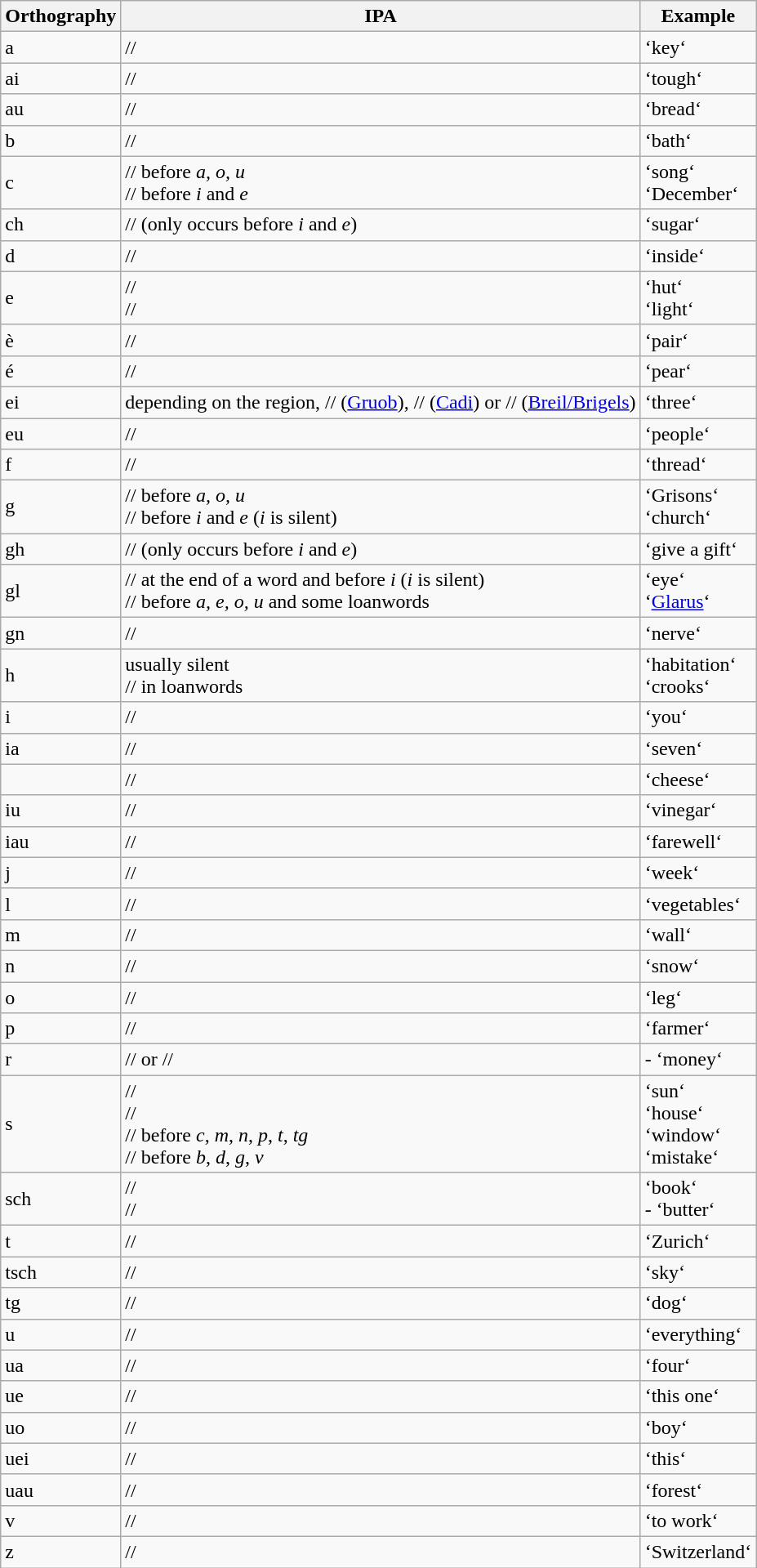<table class=wikitable>
<tr>
<th>Orthography</th>
<th>IPA</th>
<th>Example</th>
</tr>
<tr>
<td>а</td>
<td>//</td>
<td> ‘key‘</td>
</tr>
<tr>
<td>аi</td>
<td>//</td>
<td> ‘tough‘</td>
</tr>
<tr>
<td>аu</td>
<td>//</td>
<td> ‘bread‘</td>
</tr>
<tr>
<td>b</td>
<td>//</td>
<td> ‘bath‘</td>
</tr>
<tr>
<td>c</td>
<td>// before <em>a, o, u</em><br>// before <em>i</em> and <em>e</em></td>
<td> ‘song‘<br> ‘December‘</td>
</tr>
<tr>
<td>ch</td>
<td>// (only occurs before <em>i</em> and <em>e</em>)</td>
<td> ‘sugar‘</td>
</tr>
<tr>
<td>d</td>
<td>//</td>
<td> ‘inside‘</td>
</tr>
<tr>
<td>e</td>
<td>//<br>//</td>
<td> ‘hut‘<br> ‘light‘</td>
</tr>
<tr>
<td>è</td>
<td>//</td>
<td> ‘pair‘</td>
</tr>
<tr>
<td>é</td>
<td>//</td>
<td> ‘pear‘</td>
</tr>
<tr>
<td>ei</td>
<td>depending on the region, // (<a href='#'>Gruob</a>), // (<a href='#'>Cadi</a>) or // (<a href='#'>Breil/Brigels</a>)</td>
<td> ‘three‘</td>
</tr>
<tr>
<td>eu</td>
<td>//</td>
<td> ‘people‘</td>
</tr>
<tr>
<td>f</td>
<td>//</td>
<td> ‘thread‘</td>
</tr>
<tr>
<td>g</td>
<td>// before <em>a, o, u</em><br>// before <em>i</em> and <em>e</em> (<em>i</em> is silent)</td>
<td> ‘Grisons‘<br> ‘church‘</td>
</tr>
<tr>
<td>gh</td>
<td>// (only occurs before <em>i</em> and <em>e</em>)</td>
<td> ‘give a gift‘</td>
</tr>
<tr>
<td>gl</td>
<td>// at the end of a word and before <em>i</em> (<em>i</em> is silent)<br>// before <em>a, e, o, u</em> and some loanwords</td>
<td> ‘eye‘<br> ‘<a href='#'>Glarus</a>‘</td>
</tr>
<tr>
<td>gn</td>
<td>//</td>
<td> ‘nerve‘</td>
</tr>
<tr>
<td>h</td>
<td>usually silent<br>// in loanwords</td>
<td> ‘habitation‘<br> ‘crooks‘</td>
</tr>
<tr>
<td>i</td>
<td>//</td>
<td> ‘you‘</td>
</tr>
<tr>
<td>ia</td>
<td>//</td>
<td> ‘seven‘</td>
</tr>
<tr>
<td></td>
<td>//</td>
<td> ‘cheese‘</td>
</tr>
<tr>
<td>iu</td>
<td>//</td>
<td> ‘vinegar‘</td>
</tr>
<tr>
<td>iau</td>
<td>//</td>
<td> ‘farewell‘</td>
</tr>
<tr>
<td>j</td>
<td>//</td>
<td> ‘week‘</td>
</tr>
<tr>
<td>l</td>
<td>//</td>
<td> ‘vegetables‘</td>
</tr>
<tr>
<td>m</td>
<td>//</td>
<td> ‘wall‘</td>
</tr>
<tr>
<td>n</td>
<td>//</td>
<td> ‘snow‘</td>
</tr>
<tr>
<td>o</td>
<td>//</td>
<td> ‘leg‘</td>
</tr>
<tr>
<td>p</td>
<td>//</td>
<td> ‘farmer‘</td>
</tr>
<tr>
<td>r</td>
<td>// or //</td>
<td> - ‘money‘</td>
</tr>
<tr>
<td>s</td>
<td>//<br>//<br>// before <em>c</em>, <em>m</em>, <em>n</em>, <em>p</em>, <em>t</em>, <em>tg</em><br>// before <em>b</em>, <em>d</em>, <em>g</em>, <em>v</em></td>
<td> ‘sun‘<br> ‘house‘<br> ‘window‘<br> ‘mistake‘</td>
</tr>
<tr>
<td>sch</td>
<td>//<br>//</td>
<td> ‘book‘<br> - ‘butter‘</td>
</tr>
<tr>
<td>t</td>
<td>//</td>
<td> ‘Zurich‘</td>
</tr>
<tr>
<td>tsch</td>
<td>//</td>
<td> ‘sky‘</td>
</tr>
<tr>
<td>tg</td>
<td>//</td>
<td> ‘dog‘</td>
</tr>
<tr>
<td>u</td>
<td>//</td>
<td> ‘everything‘</td>
</tr>
<tr>
<td>ua</td>
<td>//</td>
<td> ‘four‘</td>
</tr>
<tr>
<td>ue</td>
<td>//</td>
<td> ‘this one‘</td>
</tr>
<tr>
<td>uo</td>
<td>//</td>
<td> ‘boy‘</td>
</tr>
<tr>
<td>uei</td>
<td>//</td>
<td> ‘this‘</td>
</tr>
<tr>
<td>uau</td>
<td>//</td>
<td> ‘forest‘</td>
</tr>
<tr>
<td>v</td>
<td>//</td>
<td> ‘to work‘</td>
</tr>
<tr>
<td>z</td>
<td>//</td>
<td> ‘Switzerland‘</td>
</tr>
</table>
